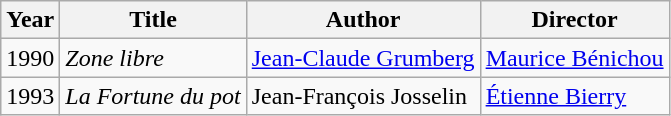<table class="wikitable">
<tr>
<th>Year</th>
<th>Title</th>
<th>Author</th>
<th>Director</th>
</tr>
<tr>
<td>1990</td>
<td><em>Zone libre</em></td>
<td><a href='#'>Jean-Claude Grumberg</a></td>
<td><a href='#'>Maurice Bénichou</a></td>
</tr>
<tr>
<td>1993</td>
<td><em>La Fortune du pot</em></td>
<td>Jean-François Josselin</td>
<td><a href='#'>Étienne Bierry</a></td>
</tr>
</table>
